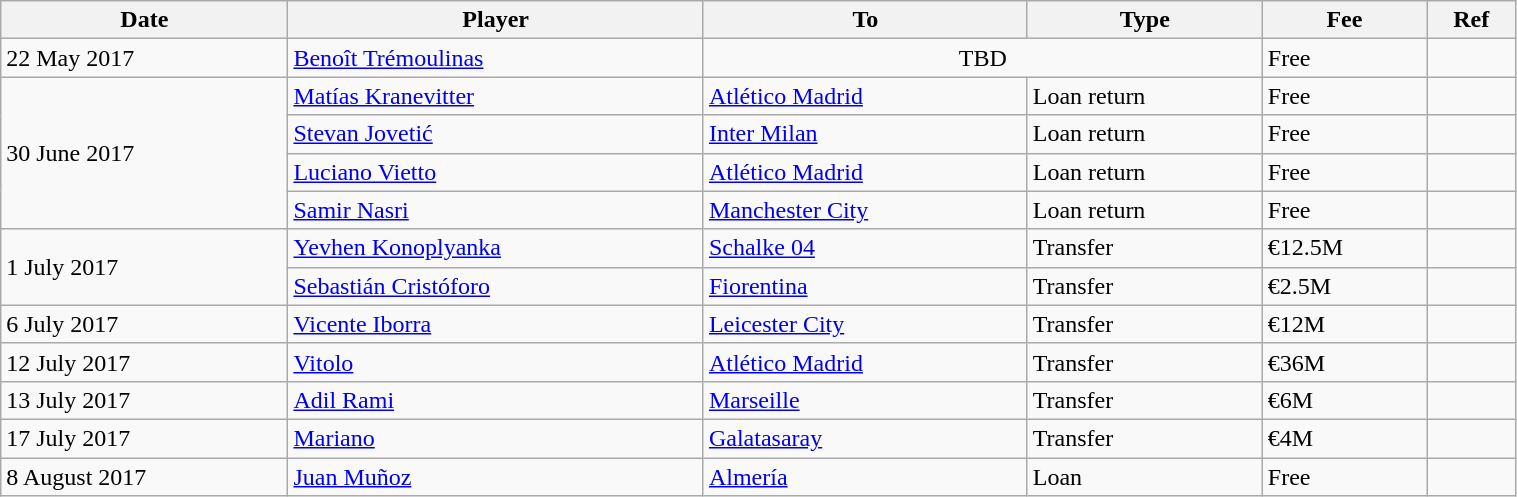<table class="wikitable" style="width:80%;">
<tr>
<th>Date</th>
<th>Player</th>
<th>To</th>
<th>Type</th>
<th>Fee</th>
<th>Ref</th>
</tr>
<tr>
<td>22 May 2017</td>
<td> <a href='#'>Benoît Trémoulinas</a></td>
<td colspan="2" style="text-align:center;">TBD</td>
<td>Free</td>
<td></td>
</tr>
<tr>
<td rowspan="4">30 June 2017</td>
<td> <a href='#'>Matías Kranevitter</a></td>
<td> <a href='#'>Atlético Madrid</a></td>
<td>Loan return</td>
<td>Free</td>
<td></td>
</tr>
<tr>
<td> <a href='#'>Stevan Jovetić</a></td>
<td> <a href='#'>Inter Milan</a></td>
<td>Loan return</td>
<td>Free</td>
<td></td>
</tr>
<tr>
<td> <a href='#'>Luciano Vietto</a></td>
<td> <a href='#'>Atlético Madrid</a></td>
<td>Loan return</td>
<td>Free</td>
<td></td>
</tr>
<tr>
<td> <a href='#'>Samir Nasri</a></td>
<td> <a href='#'>Manchester City</a></td>
<td>Loan return</td>
<td>Free</td>
<td></td>
</tr>
<tr>
<td rowspan="2">1 July 2017</td>
<td> <a href='#'>Yevhen Konoplyanka</a></td>
<td> <a href='#'>Schalke 04</a></td>
<td>Transfer</td>
<td>€12.5M</td>
<td></td>
</tr>
<tr>
<td> <a href='#'>Sebastián Cristóforo</a></td>
<td> <a href='#'>Fiorentina</a></td>
<td>Transfer</td>
<td>€2.5M</td>
<td></td>
</tr>
<tr>
<td>6 July 2017</td>
<td> <a href='#'>Vicente Iborra</a></td>
<td> <a href='#'>Leicester City</a></td>
<td>Transfer</td>
<td>€12M</td>
<td></td>
</tr>
<tr>
<td>12 July 2017</td>
<td> <a href='#'>Vitolo</a></td>
<td> <a href='#'>Atlético Madrid</a></td>
<td>Transfer</td>
<td>€36M</td>
<td></td>
</tr>
<tr>
<td>13 July 2017</td>
<td> <a href='#'>Adil Rami</a></td>
<td> <a href='#'>Marseille</a></td>
<td>Transfer</td>
<td>€6M</td>
<td></td>
</tr>
<tr>
<td>17 July 2017</td>
<td> <a href='#'>Mariano</a></td>
<td> <a href='#'>Galatasaray</a></td>
<td>Transfer</td>
<td>€4M</td>
<td></td>
</tr>
<tr>
<td>8 August 2017</td>
<td> <a href='#'>Juan Muñoz</a></td>
<td> <a href='#'>Almería</a></td>
<td>Loan</td>
<td>Free</td>
<td></td>
</tr>
</table>
